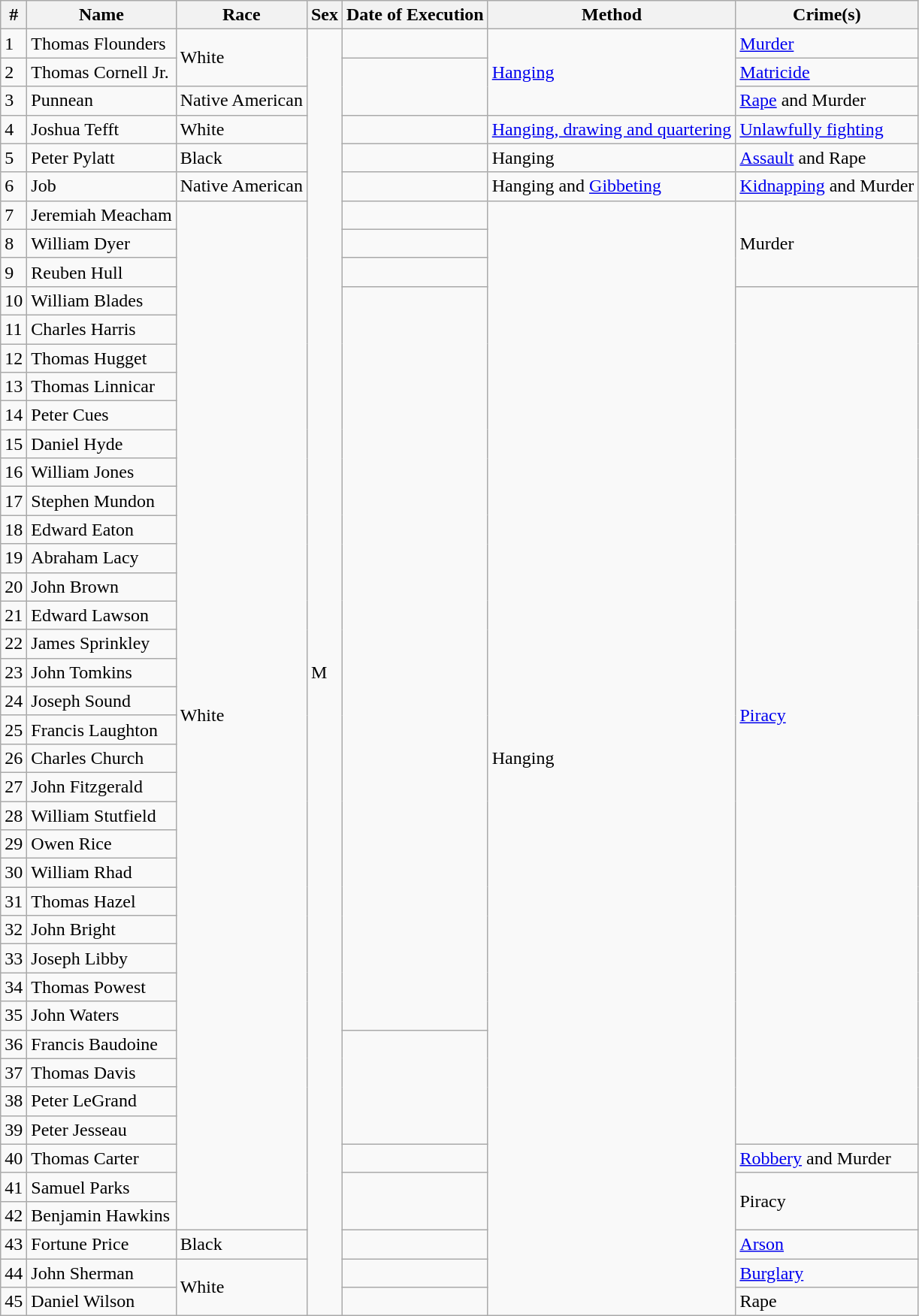<table class="wikitable">
<tr>
<th>#</th>
<th>Name</th>
<th>Race</th>
<th>Sex</th>
<th>Date of Execution</th>
<th>Method</th>
<th>Crime(s)</th>
</tr>
<tr>
<td>1</td>
<td>Thomas Flounders</td>
<td rowspan="2">White</td>
<td rowspan="45">M</td>
<td></td>
<td rowspan="3"><a href='#'>Hanging</a></td>
<td><a href='#'>Murder</a></td>
</tr>
<tr>
<td>2</td>
<td>Thomas Cornell Jr.</td>
<td rowspan="2"></td>
<td><a href='#'>Matricide</a></td>
</tr>
<tr>
<td>3</td>
<td>Punnean</td>
<td>Native American</td>
<td><a href='#'>Rape</a> and Murder</td>
</tr>
<tr>
<td>4</td>
<td>Joshua Tefft</td>
<td>White</td>
<td></td>
<td><a href='#'>Hanging, drawing and quartering</a></td>
<td><a href='#'>Unlawfully fighting</a></td>
</tr>
<tr>
<td>5</td>
<td>Peter Pylatt</td>
<td>Black</td>
<td></td>
<td>Hanging</td>
<td><a href='#'>Assault</a> and Rape</td>
</tr>
<tr>
<td>6</td>
<td>Job</td>
<td>Native American</td>
<td></td>
<td>Hanging and <a href='#'>Gibbeting</a></td>
<td><a href='#'>Kidnapping</a> and Murder</td>
</tr>
<tr>
<td>7</td>
<td>Jeremiah Meacham</td>
<td rowspan="36">White</td>
<td></td>
<td rowspan="39">Hanging</td>
<td rowspan="3">Murder</td>
</tr>
<tr>
<td>8</td>
<td>William Dyer</td>
<td></td>
</tr>
<tr>
<td>9</td>
<td>Reuben Hull</td>
<td></td>
</tr>
<tr>
<td>10</td>
<td>William Blades</td>
<td rowspan="26"></td>
<td rowspan="30"><a href='#'>Piracy</a></td>
</tr>
<tr>
<td>11</td>
<td>Charles Harris</td>
</tr>
<tr>
<td>12</td>
<td>Thomas Hugget</td>
</tr>
<tr>
<td>13</td>
<td>Thomas Linnicar</td>
</tr>
<tr>
<td>14</td>
<td>Peter Cues</td>
</tr>
<tr>
<td>15</td>
<td>Daniel Hyde</td>
</tr>
<tr>
<td>16</td>
<td>William Jones</td>
</tr>
<tr>
<td>17</td>
<td>Stephen Mundon</td>
</tr>
<tr>
<td>18</td>
<td>Edward Eaton</td>
</tr>
<tr>
<td>19</td>
<td>Abraham Lacy</td>
</tr>
<tr>
<td>20</td>
<td>John Brown</td>
</tr>
<tr>
<td>21</td>
<td>Edward Lawson</td>
</tr>
<tr>
<td>22</td>
<td>James Sprinkley</td>
</tr>
<tr>
<td>23</td>
<td>John Tomkins</td>
</tr>
<tr>
<td>24</td>
<td>Joseph Sound</td>
</tr>
<tr>
<td>25</td>
<td>Francis Laughton</td>
</tr>
<tr>
<td>26</td>
<td>Charles Church</td>
</tr>
<tr>
<td>27</td>
<td>John Fitzgerald</td>
</tr>
<tr>
<td>28</td>
<td>William Stutfield</td>
</tr>
<tr>
<td>29</td>
<td>Owen Rice</td>
</tr>
<tr>
<td>30</td>
<td>William Rhad</td>
</tr>
<tr>
<td>31</td>
<td>Thomas Hazel</td>
</tr>
<tr>
<td>32</td>
<td>John Bright</td>
</tr>
<tr>
<td>33</td>
<td>Joseph Libby</td>
</tr>
<tr>
<td>34</td>
<td>Thomas Powest</td>
</tr>
<tr>
<td>35</td>
<td>John Waters</td>
</tr>
<tr>
<td>36</td>
<td>Francis Baudoine</td>
<td rowspan="4"></td>
</tr>
<tr>
<td>37</td>
<td>Thomas Davis</td>
</tr>
<tr>
<td>38</td>
<td>Peter LeGrand</td>
</tr>
<tr>
<td>39</td>
<td>Peter Jesseau</td>
</tr>
<tr>
<td>40</td>
<td>Thomas Carter</td>
<td></td>
<td><a href='#'>Robbery</a> and Murder</td>
</tr>
<tr>
<td>41</td>
<td>Samuel Parks</td>
<td rowspan="2"></td>
<td rowspan="2">Piracy</td>
</tr>
<tr>
<td>42</td>
<td>Benjamin Hawkins</td>
</tr>
<tr>
<td>43</td>
<td>Fortune Price</td>
<td>Black</td>
<td></td>
<td><a href='#'>Arson</a></td>
</tr>
<tr>
<td>44</td>
<td>John Sherman</td>
<td rowspan="2">White</td>
<td></td>
<td><a href='#'>Burglary</a></td>
</tr>
<tr>
<td>45</td>
<td>Daniel Wilson</td>
<td></td>
<td>Rape</td>
</tr>
</table>
